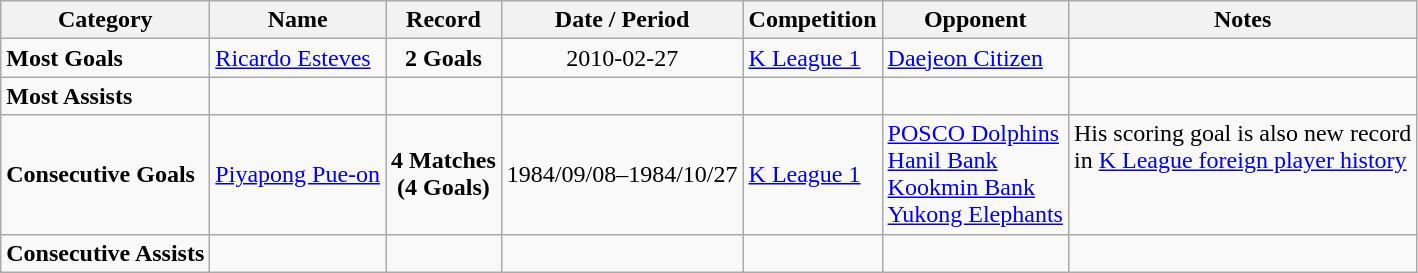<table class="wikitable" style="text-align:left">
<tr>
<th>Category</th>
<th>Name</th>
<th>Record</th>
<th>Date / Period</th>
<th>Competition</th>
<th>Opponent</th>
<th>Notes</th>
</tr>
<tr>
<td><strong>Most Goals</strong></td>
<td align=left> <a href='#'>Ricardo Esteves</a></td>
<td style="text-align: center;"><strong>2 Goals</strong></td>
<td style="text-align: center;">2010-02-27</td>
<td align=left><a href='#'>K League 1</a></td>
<td align=left> <a href='#'>Daejeon Citizen</a></td>
<td align=left></td>
</tr>
<tr>
<td><strong>Most Assists</strong></td>
<td align=left></td>
<td style="text-align: center;"><strong> </strong></td>
<td align=left></td>
<td align=left></td>
<td align=left></td>
<td align=left></td>
</tr>
<tr>
<td><strong>Consecutive Goals</strong></td>
<td align=left> <a href='#'>Piyapong Pue-on</a></td>
<td style="text-align: center;"><strong>4 Matches<br>(4 Goals)</strong></td>
<td align=left>1984/09/08–1984/10/27</td>
<td align=left><a href='#'>K League 1</a></td>
<td align=left> <a href='#'>POSCO Dolphins</a><br> <a href='#'>Hanil Bank</a><br> <a href='#'>Kookmin Bank</a><br> <a href='#'>Yukong Elephants</a></td>
<td align=left>His scoring goal is also new record<br>in <a href='#'>K League foreign player history</a><br><br><br></td>
</tr>
<tr>
<td><strong>Consecutive Assists</strong></td>
<td align=left></td>
<td style="text-align: center;"><strong> </strong></td>
<td align=left></td>
<td align=left></td>
<td align=left></td>
<td align=left></td>
</tr>
</table>
